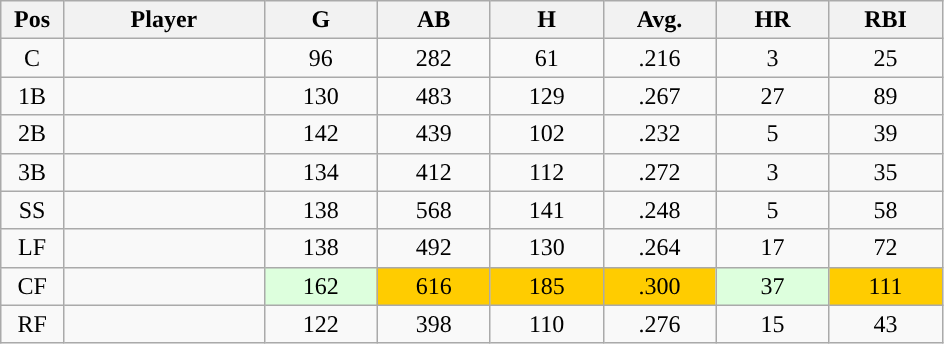<table class="wikitable sortable">
<tr>
<th bgcolor="#DDDDFF" width="5%">Pos</th>
<th bgcolor="#DDDDFF" width="16%">Player</th>
<th bgcolor="#DDDDFF" width="9%">G</th>
<th bgcolor="#DDDDFF" width="9%">AB</th>
<th bgcolor="#DDDDFF" width="9%">H</th>
<th bgcolor="#DDDDFF" width="9%">Avg.</th>
<th bgcolor="#DDDDFF" width="9%">HR</th>
<th bgcolor="#DDDDFF" width="9%">RBI</th>
</tr>
<tr align="center">
<td>C</td>
<td></td>
<td>96</td>
<td>282</td>
<td>61</td>
<td>.216</td>
<td>3</td>
<td>25</td>
</tr>
<tr align="center">
<td>1B</td>
<td></td>
<td>130</td>
<td>483</td>
<td>129</td>
<td>.267</td>
<td>27</td>
<td>89</td>
</tr>
<tr align="center">
<td>2B</td>
<td></td>
<td>142</td>
<td>439</td>
<td>102</td>
<td>.232</td>
<td>5</td>
<td>39</td>
</tr>
<tr align="center">
<td>3B</td>
<td></td>
<td>134</td>
<td>412</td>
<td>112</td>
<td>.272</td>
<td>3</td>
<td>35</td>
</tr>
<tr align="center">
<td>SS</td>
<td></td>
<td>138</td>
<td>568</td>
<td>141</td>
<td>.248</td>
<td>5</td>
<td>58</td>
</tr>
<tr align="center">
<td>LF</td>
<td></td>
<td>138</td>
<td>492</td>
<td>130</td>
<td>.264</td>
<td>17</td>
<td>72</td>
</tr>
<tr align="center">
<td>CF</td>
<td></td>
<td style="background:#DDFFDD;">162</td>
<td style="background:#fc0;">616</td>
<td style="background:#fc0;">185</td>
<td style="background:#fc0;">.300</td>
<td style="background:#DDFFDD;">37</td>
<td style="background:#fc0;">111</td>
</tr>
<tr align="center">
<td>RF</td>
<td></td>
<td>122</td>
<td>398</td>
<td>110</td>
<td>.276</td>
<td>15</td>
<td>43</td>
</tr>
</table>
